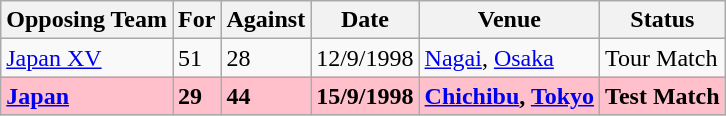<table class=wikitable>
<tr>
<th>Opposing Team</th>
<th>For</th>
<th>Against</th>
<th>Date</th>
<th>Venue</th>
<th>Status</th>
</tr>
<tr>
<td><a href='#'>Japan XV</a></td>
<td>51</td>
<td>28</td>
<td>12/9/1998</td>
<td><a href='#'>Nagai</a>, <a href='#'>Osaka</a></td>
<td>Tour Match</td>
</tr>
<tr bgcolor=pink>
<td><strong><a href='#'>Japan</a></strong></td>
<td><strong>29</strong></td>
<td><strong>44</strong></td>
<td><strong>15/9/1998</strong></td>
<td><strong><a href='#'>Chichibu</a>, <a href='#'>Tokyo</a></strong></td>
<td><strong>Test Match</strong></td>
</tr>
</table>
